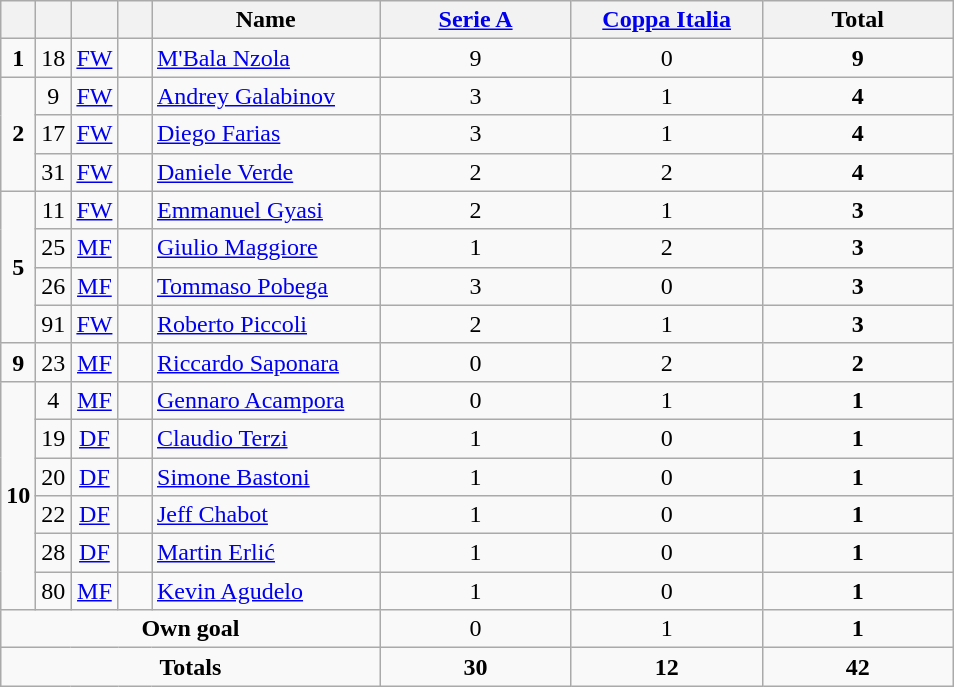<table class="wikitable" style="text-align:center">
<tr>
<th width=15></th>
<th width=15></th>
<th width=15></th>
<th width=15></th>
<th width=145>Name</th>
<th width=120><a href='#'>Serie A</a></th>
<th width=120><a href='#'>Coppa Italia</a></th>
<th width=120>Total</th>
</tr>
<tr>
<td><strong>1</strong></td>
<td>18</td>
<td><a href='#'>FW</a></td>
<td></td>
<td align=left><a href='#'>M'Bala Nzola</a></td>
<td>9</td>
<td>0</td>
<td><strong>9</strong></td>
</tr>
<tr>
<td rowspan=3><strong>2</strong></td>
<td>9</td>
<td><a href='#'>FW</a></td>
<td></td>
<td align=left><a href='#'>Andrey Galabinov</a></td>
<td>3</td>
<td>1</td>
<td><strong>4</strong></td>
</tr>
<tr>
<td>17</td>
<td><a href='#'>FW</a></td>
<td></td>
<td align=left><a href='#'>Diego Farias</a></td>
<td>3</td>
<td>1</td>
<td><strong>4</strong></td>
</tr>
<tr>
<td>31</td>
<td><a href='#'>FW</a></td>
<td></td>
<td align=left><a href='#'>Daniele Verde</a></td>
<td>2</td>
<td>2</td>
<td><strong>4</strong></td>
</tr>
<tr>
<td rowspan=4><strong>5</strong></td>
<td>11</td>
<td><a href='#'>FW</a></td>
<td></td>
<td align=left><a href='#'>Emmanuel Gyasi</a></td>
<td>2</td>
<td>1</td>
<td><strong>3</strong></td>
</tr>
<tr>
<td>25</td>
<td><a href='#'>MF</a></td>
<td></td>
<td align=left><a href='#'>Giulio Maggiore</a></td>
<td>1</td>
<td>2</td>
<td><strong>3</strong></td>
</tr>
<tr>
<td>26</td>
<td><a href='#'>MF</a></td>
<td></td>
<td align=left><a href='#'>Tommaso Pobega</a></td>
<td>3</td>
<td>0</td>
<td><strong>3</strong></td>
</tr>
<tr>
<td>91</td>
<td><a href='#'>FW</a></td>
<td></td>
<td align=left><a href='#'>Roberto Piccoli</a></td>
<td>2</td>
<td>1</td>
<td><strong>3</strong></td>
</tr>
<tr>
<td><strong>9</strong></td>
<td>23</td>
<td><a href='#'>MF</a></td>
<td></td>
<td align=left><a href='#'>Riccardo Saponara</a></td>
<td>0</td>
<td>2</td>
<td><strong>2</strong></td>
</tr>
<tr>
<td rowspan=6><strong>10</strong></td>
<td>4</td>
<td><a href='#'>MF</a></td>
<td></td>
<td align=left><a href='#'>Gennaro Acampora</a></td>
<td>0</td>
<td>1</td>
<td><strong>1</strong></td>
</tr>
<tr>
<td>19</td>
<td><a href='#'>DF</a></td>
<td></td>
<td align=left><a href='#'>Claudio Terzi</a></td>
<td>1</td>
<td>0</td>
<td><strong>1</strong></td>
</tr>
<tr>
<td>20</td>
<td><a href='#'>DF</a></td>
<td></td>
<td align=left><a href='#'>Simone Bastoni</a></td>
<td>1</td>
<td>0</td>
<td><strong>1</strong></td>
</tr>
<tr>
<td>22</td>
<td><a href='#'>DF</a></td>
<td></td>
<td align=left><a href='#'>Jeff Chabot</a></td>
<td>1</td>
<td>0</td>
<td><strong>1</strong></td>
</tr>
<tr>
<td>28</td>
<td><a href='#'>DF</a></td>
<td></td>
<td align=left><a href='#'>Martin Erlić</a></td>
<td>1</td>
<td>0</td>
<td><strong>1</strong></td>
</tr>
<tr>
<td>80</td>
<td><a href='#'>MF</a></td>
<td></td>
<td align=left><a href='#'>Kevin Agudelo</a></td>
<td>1</td>
<td>0</td>
<td><strong>1</strong></td>
</tr>
<tr>
<td colspan=5><strong>Own goal</strong></td>
<td>0</td>
<td>1</td>
<td><strong>1</strong></td>
</tr>
<tr>
<td colspan=5><strong>Totals</strong></td>
<td><strong>30</strong></td>
<td><strong>12</strong></td>
<td><strong>42</strong></td>
</tr>
</table>
